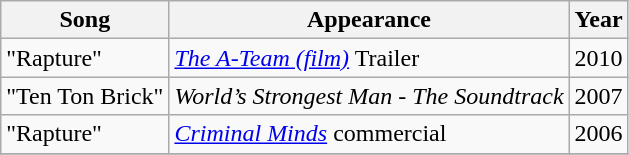<table class="wikitable">
<tr>
<th>Song</th>
<th>Appearance</th>
<th>Year</th>
</tr>
<tr>
<td>"Rapture"</td>
<td><em><a href='#'>The A-Team (film)</a></em> Trailer</td>
<td>2010</td>
</tr>
<tr>
<td>"Ten Ton Brick"</td>
<td><em>World’s Strongest Man - The Soundtrack</em></td>
<td>2007</td>
</tr>
<tr>
<td>"Rapture"</td>
<td><em><a href='#'>Criminal Minds</a></em> commercial</td>
<td>2006</td>
</tr>
<tr>
</tr>
</table>
